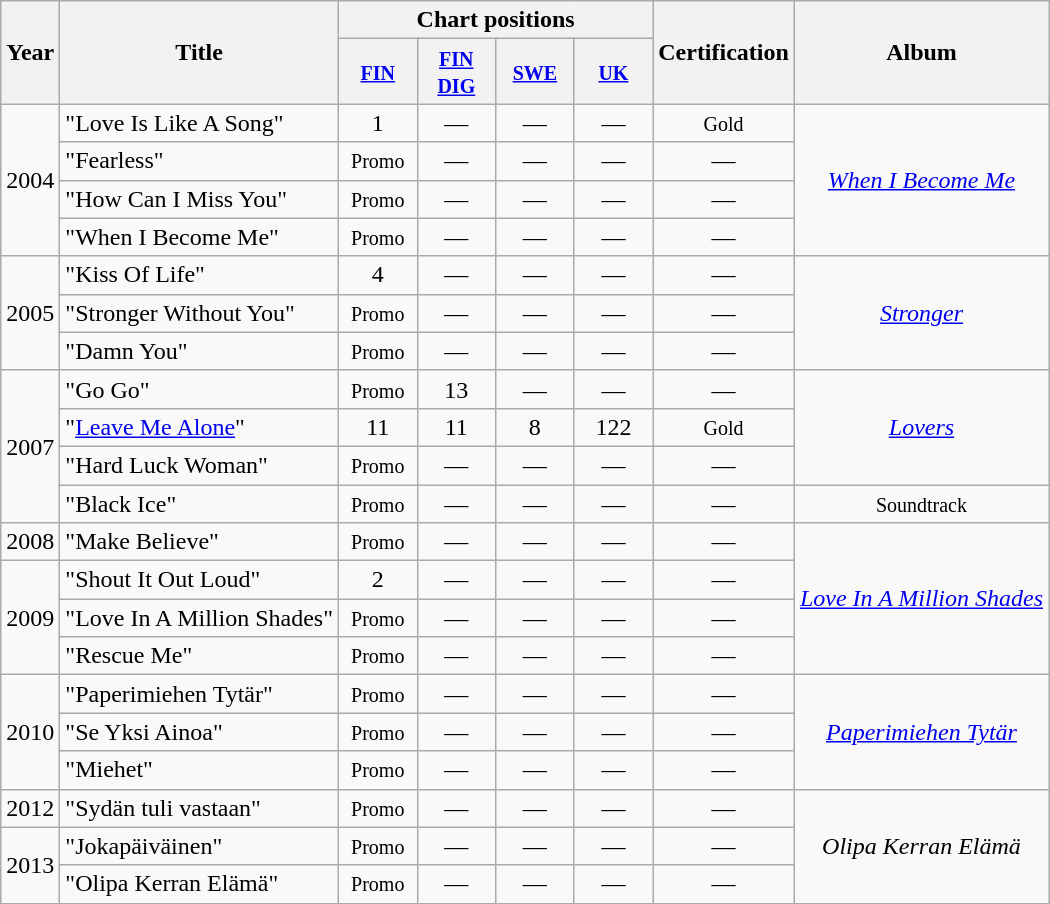<table class="wikitable">
<tr>
<th rowspan="2">Year</th>
<th rowspan="2">Title</th>
<th colspan="4">Chart positions</th>
<th rowspan="2">Certification</th>
<th rowspan="2">Album</th>
</tr>
<tr>
<th style="width:45px;"><small><a href='#'>FIN</a></small></th>
<th style="width:45px;"><small><a href='#'>FIN DIG</a></small></th>
<th style="width:45px;"><small><a href='#'>SWE</a></small></th>
<th style="width:45px;"><small><a href='#'>UK</a></small></th>
</tr>
<tr>
<td rowspan="4">2004</td>
<td>"Love Is Like A Song"</td>
<td style="text-align:center;">1</td>
<td style="text-align:center;">—</td>
<td style="text-align:center;">—</td>
<td style="text-align:center;">—</td>
<td style="text-align:center;"><small>Gold</small></td>
<td rowspan="4" style="text-align:center;"><em><a href='#'>When I Become Me</a></em></td>
</tr>
<tr>
<td>"Fearless"</td>
<td style="text-align:center;"><small>Promo</small></td>
<td style="text-align:center;">—</td>
<td style="text-align:center;">—</td>
<td style="text-align:center;">—</td>
<td style="text-align:center;">—</td>
</tr>
<tr>
<td>"How Can I Miss You"</td>
<td style="text-align:center;"><small>Promo</small></td>
<td style="text-align:center;">—</td>
<td style="text-align:center;">—</td>
<td style="text-align:center;">—</td>
<td style="text-align:center;">—</td>
</tr>
<tr>
<td>"When I Become Me"</td>
<td style="text-align:center;"><small>Promo</small></td>
<td style="text-align:center;">—</td>
<td style="text-align:center;">—</td>
<td style="text-align:center;">—</td>
<td style="text-align:center;">—</td>
</tr>
<tr>
<td rowspan="3">2005</td>
<td>"Kiss Of Life"</td>
<td style="text-align:center;">4</td>
<td style="text-align:center;">—</td>
<td style="text-align:center;">—</td>
<td style="text-align:center;">—</td>
<td style="text-align:center;">—</td>
<td rowspan="3" style="text-align:center;"><em><a href='#'>Stronger</a></em></td>
</tr>
<tr>
<td>"Stronger Without You"</td>
<td style="text-align:center;"><small>Promo</small></td>
<td style="text-align:center;">—</td>
<td style="text-align:center;">—</td>
<td style="text-align:center;">—</td>
<td style="text-align:center;">—</td>
</tr>
<tr>
<td>"Damn You"</td>
<td style="text-align:center;"><small>Promo</small></td>
<td style="text-align:center;">—</td>
<td style="text-align:center;">—</td>
<td style="text-align:center;">—</td>
<td style="text-align:center;">—</td>
</tr>
<tr>
<td rowspan="4">2007</td>
<td>"Go Go"</td>
<td style="text-align:center;"><small>Promo</small></td>
<td style="text-align:center;">13</td>
<td style="text-align:center;">—</td>
<td style="text-align:center;">—</td>
<td style="text-align:center;">—</td>
<td rowspan="3" style="text-align:center;"><em><a href='#'>Lovers</a></em></td>
</tr>
<tr>
<td>"<a href='#'>Leave Me Alone</a>"</td>
<td style="text-align:center;">11</td>
<td style="text-align:center;">11</td>
<td style="text-align:center;">8</td>
<td style="text-align:center;">122</td>
<td style="text-align:center;"><small>Gold</small></td>
</tr>
<tr>
<td>"Hard Luck Woman"</td>
<td style="text-align:center;"><small>Promo</small></td>
<td style="text-align:center;">—</td>
<td style="text-align:center;">—</td>
<td style="text-align:center;">—</td>
<td style="text-align:center;">—</td>
</tr>
<tr>
<td>"Black Ice"</td>
<td style="text-align:center;"><small>Promo</small></td>
<td style="text-align:center;">—</td>
<td style="text-align:center;">—</td>
<td style="text-align:center;">—</td>
<td style="text-align:center;">—</td>
<td style="text-align:center;"><small>Soundtrack</small></td>
</tr>
<tr>
<td>2008</td>
<td>"Make Believe"</td>
<td style="text-align:center;"><small>Promo</small></td>
<td style="text-align:center;">—</td>
<td style="text-align:center;">—</td>
<td style="text-align:center;">—</td>
<td style="text-align:center;">—</td>
<td rowspan="4" style="text-align:center;"><em><a href='#'>Love In A Million Shades</a></em></td>
</tr>
<tr>
<td rowspan="3">2009</td>
<td>"Shout It Out Loud"</td>
<td style="text-align:center;">2</td>
<td style="text-align:center;">—</td>
<td style="text-align:center;">—</td>
<td style="text-align:center;">—</td>
<td style="text-align:center;">—</td>
</tr>
<tr>
<td>"Love In A Million Shades"</td>
<td style="text-align:center;"><small>Promo</small></td>
<td style="text-align:center;">—</td>
<td style="text-align:center;">—</td>
<td style="text-align:center;">—</td>
<td style="text-align:center;">—</td>
</tr>
<tr>
<td>"Rescue Me"</td>
<td style="text-align:center;"><small>Promo</small></td>
<td style="text-align:center;">—</td>
<td style="text-align:center;">—</td>
<td style="text-align:center;">—</td>
<td style="text-align:center;">—</td>
</tr>
<tr>
<td rowspan="3">2010</td>
<td>"Paperimiehen Tytär"</td>
<td style="text-align:center;"><small>Promo</small></td>
<td style="text-align:center;">—</td>
<td style="text-align:center;">—</td>
<td style="text-align:center;">—</td>
<td style="text-align:center;">—</td>
<td rowspan="3" style="text-align:center;"><em><a href='#'>Paperimiehen Tytär</a></em></td>
</tr>
<tr>
<td>"Se Yksi Ainoa"</td>
<td style="text-align:center;"><small>Promo</small></td>
<td style="text-align:center;">—</td>
<td style="text-align:center;">—</td>
<td style="text-align:center;">—</td>
<td style="text-align:center;">—</td>
</tr>
<tr>
<td>"Miehet"</td>
<td style="text-align:center;"><small>Promo</small></td>
<td style="text-align:center;">—</td>
<td style="text-align:center;">—</td>
<td style="text-align:center;">—</td>
<td style="text-align:center;">—</td>
</tr>
<tr>
<td>2012</td>
<td>"Sydän tuli vastaan"</td>
<td style="text-align:center;"><small>Promo</small></td>
<td style="text-align:center;">—</td>
<td style="text-align:center;">—</td>
<td style="text-align:center;">—</td>
<td style="text-align:center;">—</td>
<td rowspan="3" style="text-align:center;"><em>Olipa Kerran Elämä</em></td>
</tr>
<tr>
<td rowspan="2">2013</td>
<td>"Jokapäiväinen"</td>
<td style="text-align:center;"><small>Promo</small></td>
<td style="text-align:center;">—</td>
<td style="text-align:center;">—</td>
<td style="text-align:center;">—</td>
<td style="text-align:center;">—</td>
</tr>
<tr>
<td>"Olipa Kerran Elämä"</td>
<td style="text-align:center;"><small>Promo</small></td>
<td style="text-align:center;">—</td>
<td style="text-align:center;">—</td>
<td style="text-align:center;">—</td>
<td style="text-align:center;">—</td>
</tr>
</table>
